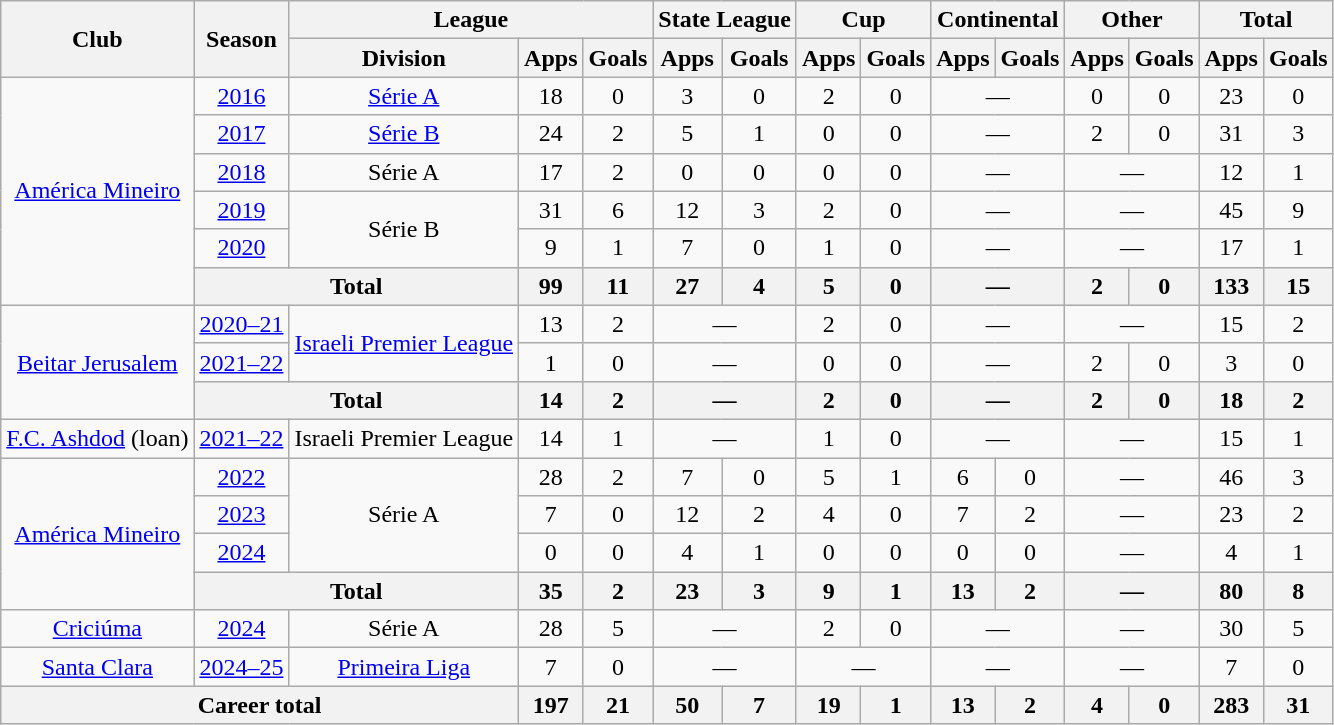<table class="wikitable" style="text-align: center;">
<tr>
<th rowspan="2">Club</th>
<th rowspan="2">Season</th>
<th colspan="3">League</th>
<th colspan="2">State League</th>
<th colspan="2">Cup</th>
<th colspan="2">Continental</th>
<th colspan="2">Other</th>
<th colspan="2">Total</th>
</tr>
<tr>
<th>Division</th>
<th>Apps</th>
<th>Goals</th>
<th>Apps</th>
<th>Goals</th>
<th>Apps</th>
<th>Goals</th>
<th>Apps</th>
<th>Goals</th>
<th>Apps</th>
<th>Goals</th>
<th>Apps</th>
<th>Goals</th>
</tr>
<tr>
<td rowspan="6" valign="center"><a href='#'>América Mineiro</a></td>
<td><a href='#'>2016</a></td>
<td><a href='#'>Série A</a></td>
<td>18</td>
<td>0</td>
<td>3</td>
<td>0</td>
<td>2</td>
<td>0</td>
<td colspan="2">—</td>
<td>0</td>
<td>0</td>
<td>23</td>
<td>0</td>
</tr>
<tr>
<td><a href='#'>2017</a></td>
<td><a href='#'>Série B</a></td>
<td>24</td>
<td>2</td>
<td>5</td>
<td>1</td>
<td>0</td>
<td>0</td>
<td colspan="2">—</td>
<td>2</td>
<td>0</td>
<td>31</td>
<td>3</td>
</tr>
<tr>
<td><a href='#'>2018</a></td>
<td>Série A</td>
<td>17</td>
<td>2</td>
<td>0</td>
<td>0</td>
<td>0</td>
<td>0</td>
<td colspan="2">—</td>
<td colspan="2">—</td>
<td>12</td>
<td>1</td>
</tr>
<tr>
<td><a href='#'>2019</a></td>
<td rowspan="2">Série B</td>
<td>31</td>
<td>6</td>
<td>12</td>
<td>3</td>
<td>2</td>
<td>0</td>
<td colspan="2">—</td>
<td colspan="2">—</td>
<td>45</td>
<td>9</td>
</tr>
<tr>
<td><a href='#'>2020</a></td>
<td>9</td>
<td>1</td>
<td>7</td>
<td>0</td>
<td>1</td>
<td>0</td>
<td colspan="2">—</td>
<td colspan="2">—</td>
<td>17</td>
<td>1</td>
</tr>
<tr>
<th colspan="2">Total</th>
<th>99</th>
<th>11</th>
<th>27</th>
<th>4</th>
<th>5</th>
<th>0</th>
<th colspan="2">—</th>
<th>2</th>
<th>0</th>
<th>133</th>
<th>15</th>
</tr>
<tr>
<td rowspan="3" valign="center"><a href='#'>Beitar Jerusalem</a></td>
<td><a href='#'>2020–21</a></td>
<td rowspan="2"><a href='#'>Israeli Premier League</a></td>
<td>13</td>
<td>2</td>
<td colspan="2">—</td>
<td>2</td>
<td>0</td>
<td colspan="2">—</td>
<td colspan="2">—</td>
<td>15</td>
<td>2</td>
</tr>
<tr>
<td><a href='#'>2021–22</a></td>
<td>1</td>
<td>0</td>
<td colspan="2">—</td>
<td>0</td>
<td>0</td>
<td colspan="2">—</td>
<td>2</td>
<td>0</td>
<td>3</td>
<td>0</td>
</tr>
<tr>
<th colspan="2">Total</th>
<th>14</th>
<th>2</th>
<th colspan="2">—</th>
<th>2</th>
<th>0</th>
<th colspan="2">—</th>
<th>2</th>
<th>0</th>
<th>18</th>
<th>2</th>
</tr>
<tr>
<td valign="center"><a href='#'>F.C. Ashdod</a> (loan)</td>
<td><a href='#'>2021–22</a></td>
<td>Israeli Premier League</td>
<td>14</td>
<td>1</td>
<td colspan="2">—</td>
<td>1</td>
<td>0</td>
<td colspan="2">—</td>
<td colspan="2">—</td>
<td>15</td>
<td>1</td>
</tr>
<tr>
<td rowspan="4" valign="center"><a href='#'>América Mineiro</a></td>
<td><a href='#'>2022</a></td>
<td rowspan="3">Série A</td>
<td>28</td>
<td>2</td>
<td>7</td>
<td>0</td>
<td>5</td>
<td>1</td>
<td>6</td>
<td>0</td>
<td colspan="2">—</td>
<td>46</td>
<td>3</td>
</tr>
<tr>
<td><a href='#'>2023</a></td>
<td>7</td>
<td>0</td>
<td>12</td>
<td>2</td>
<td>4</td>
<td>0</td>
<td>7</td>
<td>2</td>
<td colspan="2">—</td>
<td>23</td>
<td>2</td>
</tr>
<tr>
<td><a href='#'>2024</a></td>
<td>0</td>
<td>0</td>
<td>4</td>
<td>1</td>
<td>0</td>
<td>0</td>
<td>0</td>
<td>0</td>
<td colspan="2">—</td>
<td>4</td>
<td>1</td>
</tr>
<tr>
<th colspan="2">Total</th>
<th>35</th>
<th>2</th>
<th>23</th>
<th>3</th>
<th>9</th>
<th>1</th>
<th>13</th>
<th>2</th>
<th colspan="2">—</th>
<th>80</th>
<th>8</th>
</tr>
<tr>
<td><a href='#'>Criciúma</a></td>
<td><a href='#'>2024</a></td>
<td>Série A</td>
<td>28</td>
<td>5</td>
<td colspan="2">—</td>
<td>2</td>
<td>0</td>
<td colspan="2">—</td>
<td colspan="2">—</td>
<td>30</td>
<td>5</td>
</tr>
<tr>
<td><a href='#'>Santa Clara</a></td>
<td><a href='#'>2024–25</a></td>
<td><a href='#'>Primeira Liga</a></td>
<td>7</td>
<td>0</td>
<td colspan="2">—</td>
<td colspan="2">—</td>
<td colspan="2">—</td>
<td colspan="2">—</td>
<td>7</td>
<td>0</td>
</tr>
<tr>
<th colspan="3"><strong>Career total</strong></th>
<th>197</th>
<th>21</th>
<th>50</th>
<th>7</th>
<th>19</th>
<th>1</th>
<th>13</th>
<th>2</th>
<th>4</th>
<th>0</th>
<th>283</th>
<th>31</th>
</tr>
</table>
